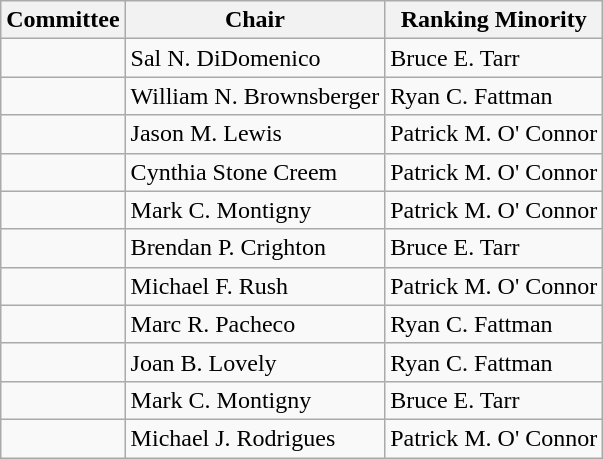<table class="wikitable sortable">
<tr>
<th>Committee</th>
<th>Chair</th>
<th>Ranking Minority</th>
</tr>
<tr>
<td></td>
<td>Sal N. DiDomenico</td>
<td>Bruce E. Tarr</td>
</tr>
<tr>
<td></td>
<td>William N. Brownsberger</td>
<td>Ryan C. Fattman</td>
</tr>
<tr>
<td></td>
<td>Jason M. Lewis</td>
<td>Patrick M. O' Connor</td>
</tr>
<tr>
<td></td>
<td>Cynthia Stone Creem</td>
<td>Patrick M. O' Connor</td>
</tr>
<tr>
<td></td>
<td>Mark C. Montigny</td>
<td>Patrick M. O' Connor</td>
</tr>
<tr>
<td></td>
<td>Brendan P. Crighton</td>
<td>Bruce E. Tarr</td>
</tr>
<tr>
<td></td>
<td>Michael F. Rush</td>
<td>Patrick M. O' Connor</td>
</tr>
<tr>
<td></td>
<td>Marc R. Pacheco</td>
<td>Ryan C. Fattman</td>
</tr>
<tr>
<td></td>
<td>Joan B. Lovely</td>
<td>Ryan C. Fattman</td>
</tr>
<tr>
<td></td>
<td>Mark C. Montigny</td>
<td>Bruce E. Tarr</td>
</tr>
<tr>
<td></td>
<td>Michael J. Rodrigues</td>
<td>Patrick M. O' Connor</td>
</tr>
</table>
